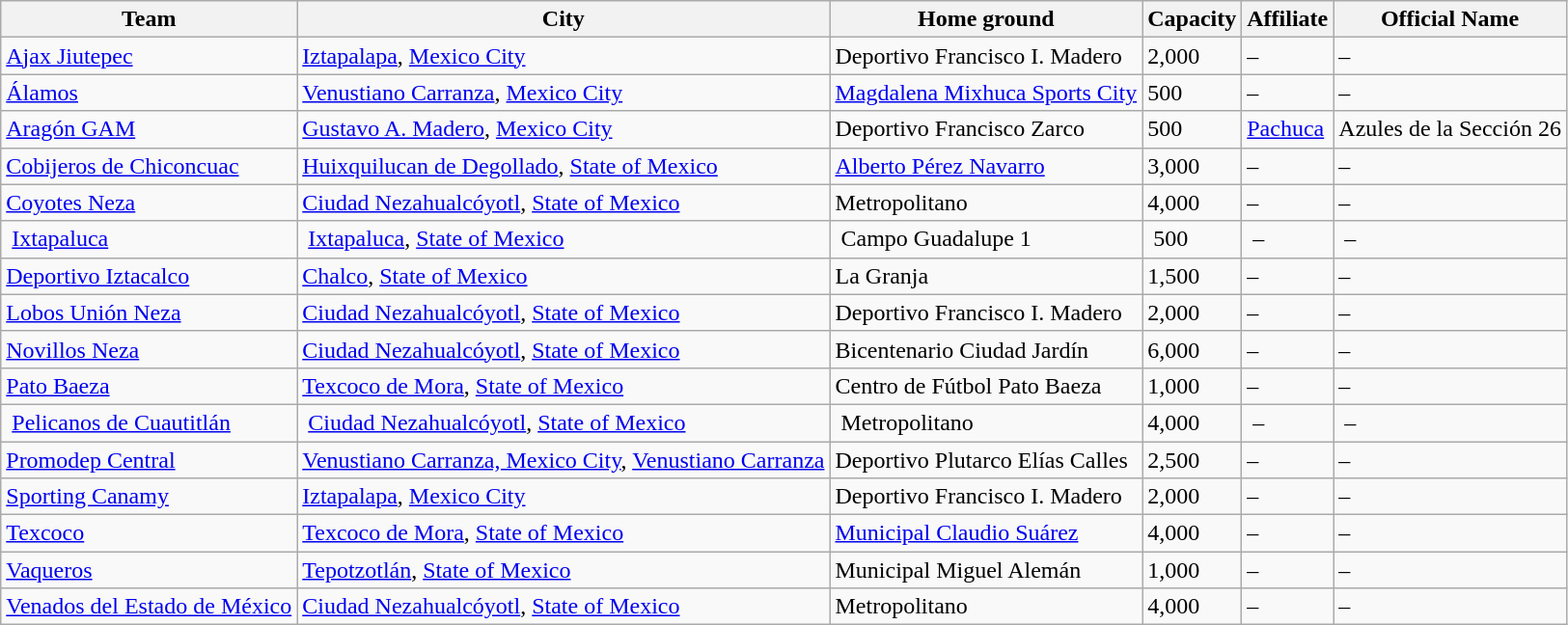<table class="wikitable sortable">
<tr>
<th>Team</th>
<th>City</th>
<th>Home ground</th>
<th>Capacity</th>
<th>Affiliate</th>
<th>Official Name</th>
</tr>
<tr>
<td><a href='#'>Ajax Jiutepec</a></td>
<td><a href='#'>Iztapalapa</a>, <a href='#'>Mexico City</a></td>
<td>Deportivo Francisco I. Madero</td>
<td>2,000</td>
<td>–</td>
<td>–</td>
</tr>
<tr>
<td><a href='#'>Álamos</a></td>
<td><a href='#'>Venustiano Carranza</a>, <a href='#'>Mexico City</a></td>
<td><a href='#'>Magdalena Mixhuca Sports City</a></td>
<td>500</td>
<td>–</td>
<td>–</td>
</tr>
<tr>
<td><a href='#'>Aragón GAM</a></td>
<td><a href='#'>Gustavo A. Madero</a>, <a href='#'>Mexico City</a></td>
<td>Deportivo Francisco Zarco</td>
<td>500</td>
<td><a href='#'>Pachuca</a></td>
<td>Azules de la Sección 26</td>
</tr>
<tr>
<td><a href='#'>Cobijeros de Chiconcuac</a></td>
<td><a href='#'>Huixquilucan de Degollado</a>, <a href='#'>State of Mexico</a></td>
<td><a href='#'>Alberto Pérez Navarro</a></td>
<td>3,000</td>
<td>–</td>
<td>–</td>
</tr>
<tr>
<td><a href='#'>Coyotes Neza</a></td>
<td><a href='#'>Ciudad Nezahualcóyotl</a>, <a href='#'>State of Mexico</a></td>
<td>Metropolitano</td>
<td>4,000</td>
<td>–</td>
<td>–</td>
</tr>
<tr>
<td> <a href='#'>Ixtapaluca</a> </td>
<td> <a href='#'>Ixtapaluca</a>, <a href='#'>State of Mexico</a> </td>
<td> Campo Guadalupe 1</td>
<td> 500 </td>
<td> – </td>
<td> –</td>
</tr>
<tr>
<td><a href='#'>Deportivo Iztacalco</a></td>
<td><a href='#'>Chalco</a>, <a href='#'>State of Mexico</a></td>
<td>La Granja</td>
<td>1,500</td>
<td>–</td>
<td>–</td>
</tr>
<tr>
<td><a href='#'>Lobos Unión Neza</a></td>
<td><a href='#'>Ciudad Nezahualcóyotl</a>, <a href='#'>State of Mexico</a></td>
<td>Deportivo Francisco I. Madero</td>
<td>2,000</td>
<td>–</td>
<td>–</td>
</tr>
<tr>
<td><a href='#'>Novillos Neza</a></td>
<td><a href='#'>Ciudad Nezahualcóyotl</a>, <a href='#'>State of Mexico</a></td>
<td>Bicentenario Ciudad Jardín</td>
<td>6,000</td>
<td>–</td>
<td>–</td>
</tr>
<tr>
<td><a href='#'>Pato Baeza</a></td>
<td><a href='#'>Texcoco de Mora</a>, <a href='#'>State of Mexico</a></td>
<td>Centro de Fútbol Pato Baeza</td>
<td>1,000</td>
<td>–</td>
<td>–</td>
</tr>
<tr>
<td> <a href='#'>Pelicanos de Cuautitlán</a> </td>
<td> <a href='#'>Ciudad Nezahualcóyotl</a>, <a href='#'>State of Mexico</a> </td>
<td> Metropolitano </td>
<td>4,000</td>
<td> – </td>
<td> –</td>
</tr>
<tr>
<td><a href='#'>Promodep Central</a></td>
<td><a href='#'>Venustiano Carranza, Mexico City</a>, <a href='#'>Venustiano Carranza</a></td>
<td>Deportivo Plutarco Elías Calles</td>
<td>2,500</td>
<td>–</td>
<td>–</td>
</tr>
<tr>
<td><a href='#'>Sporting Canamy</a></td>
<td><a href='#'>Iztapalapa</a>, <a href='#'>Mexico City</a></td>
<td>Deportivo Francisco I. Madero</td>
<td>2,000</td>
<td>–</td>
<td>–</td>
</tr>
<tr>
<td><a href='#'>Texcoco</a></td>
<td><a href='#'>Texcoco de Mora</a>, <a href='#'>State of Mexico</a></td>
<td><a href='#'>Municipal Claudio Suárez</a></td>
<td>4,000</td>
<td>–</td>
<td>–</td>
</tr>
<tr>
<td><a href='#'>Vaqueros</a></td>
<td><a href='#'>Tepotzotlán</a>, <a href='#'>State of Mexico</a></td>
<td>Municipal Miguel Alemán</td>
<td>1,000</td>
<td>–</td>
<td>–</td>
</tr>
<tr>
<td><a href='#'>Venados del Estado de México</a></td>
<td><a href='#'>Ciudad Nezahualcóyotl</a>, <a href='#'>State of Mexico</a></td>
<td>Metropolitano</td>
<td>4,000</td>
<td>–</td>
<td>–</td>
</tr>
</table>
